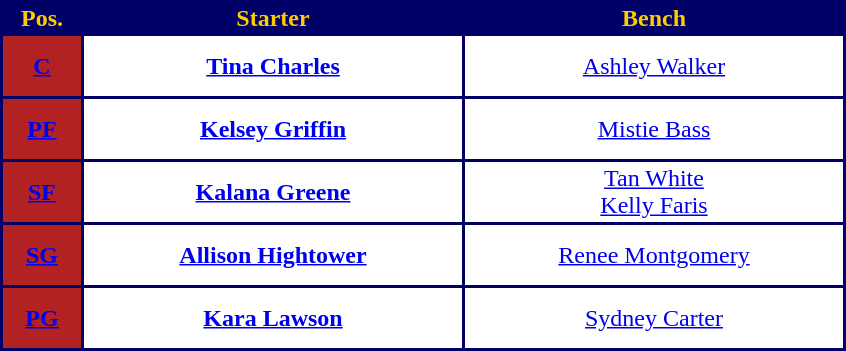<table style="text-align: center; background:#000066; color:#FFCC00">
<tr>
<th width="50">Pos.</th>
<th width="250">Starter</th>
<th width="250">Bench</th>
</tr>
<tr style="height:40px; background:white; color:#FFCC00">
<th style="background:#B22222"><a href='#'><span>C</span></a></th>
<td><strong><a href='#'>Tina Charles</a></strong></td>
<td><a href='#'>Ashley Walker</a></td>
</tr>
<tr style="height:40px; background:white; color:#FFCC00">
<th style="background:#B22222"><a href='#'><span>PF</span></a></th>
<td><strong><a href='#'>Kelsey Griffin</a></strong></td>
<td><a href='#'>Mistie Bass</a></td>
</tr>
<tr style="height:40px; background:white; color:#FFCC00">
<th style="background:#B22222"><a href='#'><span>SF</span></a></th>
<td><strong><a href='#'>Kalana Greene</a></strong></td>
<td><a href='#'>Tan White</a><br><a href='#'>Kelly Faris</a></td>
</tr>
<tr style="height:40px; background:white; color:#FFCC00">
<th style="background:#B22222"><a href='#'><span>SG</span></a></th>
<td><strong><a href='#'>Allison Hightower</a></strong></td>
<td><a href='#'>Renee Montgomery</a></td>
</tr>
<tr style="height:40px; background:white; color:#FFCC00">
<th style="background:#B22222"><a href='#'><span>PG</span></a></th>
<td><strong><a href='#'>Kara Lawson</a></strong></td>
<td><a href='#'>Sydney Carter</a></td>
</tr>
</table>
